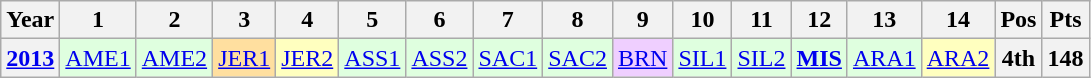<table class="wikitable" style="text-align:center;">
<tr>
<th>Year</th>
<th>1</th>
<th>2</th>
<th>3</th>
<th>4</th>
<th>5</th>
<th>6</th>
<th>7</th>
<th>8</th>
<th>9</th>
<th>10</th>
<th>11</th>
<th>12</th>
<th>13</th>
<th>14</th>
<th>Pos</th>
<th>Pts</th>
</tr>
<tr>
<th><a href='#'>2013</a></th>
<td style="background:#dfffdf;"><a href='#'>AME1</a><br></td>
<td style="background:#dfffdf;"><a href='#'>AME2</a><br></td>
<td style="background:#ffdf9f;"><a href='#'>JER1</a><br></td>
<td style="background:#ffffbf;"><a href='#'>JER2</a><br></td>
<td style="background:#dfffdf;"><a href='#'>ASS1</a><br></td>
<td style="background:#dfffdf;"><a href='#'>ASS2</a><br></td>
<td style="background:#dfffdf;"><a href='#'>SAC1</a><br></td>
<td style="background:#dfffdf;"><a href='#'>SAC2</a><br></td>
<td style="background:#efcfff;"><a href='#'>BRN</a><br></td>
<td style="background:#dfffdf;"><a href='#'>SIL1</a><br></td>
<td style="background:#dfffdf;"><a href='#'>SIL2</a><br></td>
<td style="background:#dfffdf;"><strong><a href='#'>MIS</a></strong><br></td>
<td style="background:#dfffdf;"><a href='#'>ARA1</a><br></td>
<td style="background:#ffffbf;"><a href='#'>ARA2</a><br></td>
<th>4th</th>
<th>148</th>
</tr>
</table>
